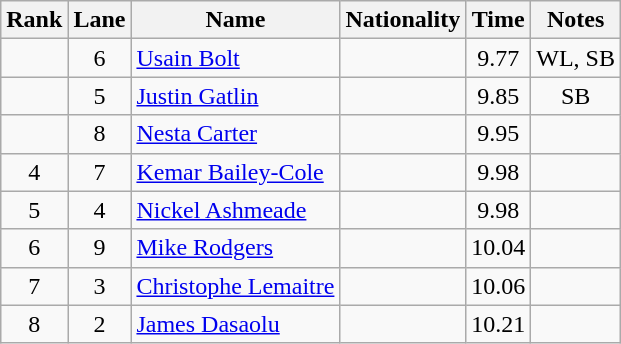<table class="wikitable sortable" style="text-align:center">
<tr>
<th>Rank</th>
<th>Lane</th>
<th>Name</th>
<th>Nationality</th>
<th>Time</th>
<th>Notes</th>
</tr>
<tr>
<td></td>
<td>6</td>
<td align=left><a href='#'>Usain Bolt</a></td>
<td align=left></td>
<td>9.77</td>
<td>WL, SB</td>
</tr>
<tr>
<td></td>
<td>5</td>
<td align=left><a href='#'>Justin Gatlin</a></td>
<td align=left></td>
<td>9.85</td>
<td>SB</td>
</tr>
<tr>
<td></td>
<td>8</td>
<td align=left><a href='#'>Nesta Carter</a></td>
<td align=left></td>
<td>9.95</td>
<td></td>
</tr>
<tr>
<td>4</td>
<td>7</td>
<td align=left><a href='#'>Kemar Bailey-Cole</a></td>
<td align=left></td>
<td>9.98</td>
<td></td>
</tr>
<tr>
<td>5</td>
<td>4</td>
<td align=left><a href='#'>Nickel Ashmeade</a></td>
<td align=left></td>
<td>9.98</td>
<td></td>
</tr>
<tr>
<td>6</td>
<td>9</td>
<td align=left><a href='#'>Mike Rodgers</a></td>
<td align=left></td>
<td>10.04</td>
<td></td>
</tr>
<tr>
<td>7</td>
<td>3</td>
<td align=left><a href='#'>Christophe Lemaitre</a></td>
<td align=left></td>
<td>10.06</td>
<td></td>
</tr>
<tr>
<td>8</td>
<td>2</td>
<td align=left><a href='#'>James Dasaolu</a></td>
<td align=left></td>
<td>10.21</td>
<td></td>
</tr>
</table>
